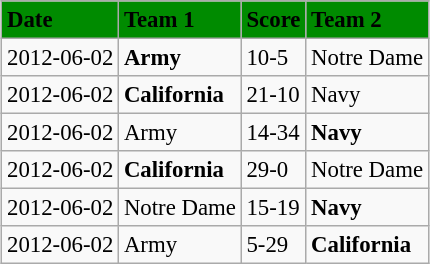<table class="wikitable" style="margin:0.5em auto; font-size:95%">
<tr bgcolor="008B00">
<td><strong>Date</strong></td>
<td><strong>Team 1</strong></td>
<td><strong>Score</strong></td>
<td><strong>Team 2</strong></td>
</tr>
<tr>
<td>2012-06-02</td>
<td><strong>Army</strong></td>
<td>10-5</td>
<td>Notre Dame</td>
</tr>
<tr>
<td>2012-06-02</td>
<td><strong>California</strong></td>
<td>21-10</td>
<td>Navy</td>
</tr>
<tr>
<td>2012-06-02</td>
<td>Army</td>
<td>14-34</td>
<td><strong>Navy</strong></td>
</tr>
<tr>
<td>2012-06-02</td>
<td><strong>California</strong></td>
<td>29-0</td>
<td>Notre Dame</td>
</tr>
<tr>
<td>2012-06-02</td>
<td>Notre Dame</td>
<td>15-19</td>
<td><strong>Navy</strong></td>
</tr>
<tr>
<td>2012-06-02</td>
<td>Army</td>
<td>5-29</td>
<td><strong>California</strong></td>
</tr>
</table>
